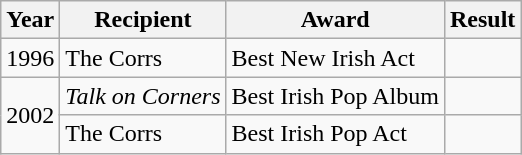<table class="wikitable">
<tr>
<th>Year</th>
<th>Recipient</th>
<th>Award</th>
<th>Result</th>
</tr>
<tr>
<td>1996</td>
<td>The Corrs</td>
<td>Best New Irish Act</td>
<td></td>
</tr>
<tr>
<td rowspan="2">2002</td>
<td><em>Talk on Corners</em></td>
<td>Best Irish Pop Album</td>
<td></td>
</tr>
<tr>
<td>The Corrs</td>
<td>Best Irish Pop Act</td>
<td></td>
</tr>
</table>
